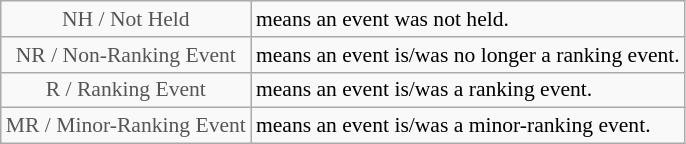<table class="wikitable" style="font-size:90%">
<tr>
<td style="text-align:center; color:#555555;" colspan="4">NH / Not Held</td>
<td>means an event was not held.</td>
</tr>
<tr>
<td style="text-align:center; color:#555555;" colspan="4">NR / Non-Ranking Event</td>
<td>means an event is/was no longer a ranking event.</td>
</tr>
<tr>
<td style="text-align:center; color:#555555;" colspan="4">R / Ranking Event</td>
<td>means an event is/was a ranking event.</td>
</tr>
<tr>
<td style="text-align:center; color:#555555;" colspan="4">MR / Minor-Ranking Event</td>
<td>means an event is/was a minor-ranking event.</td>
</tr>
</table>
